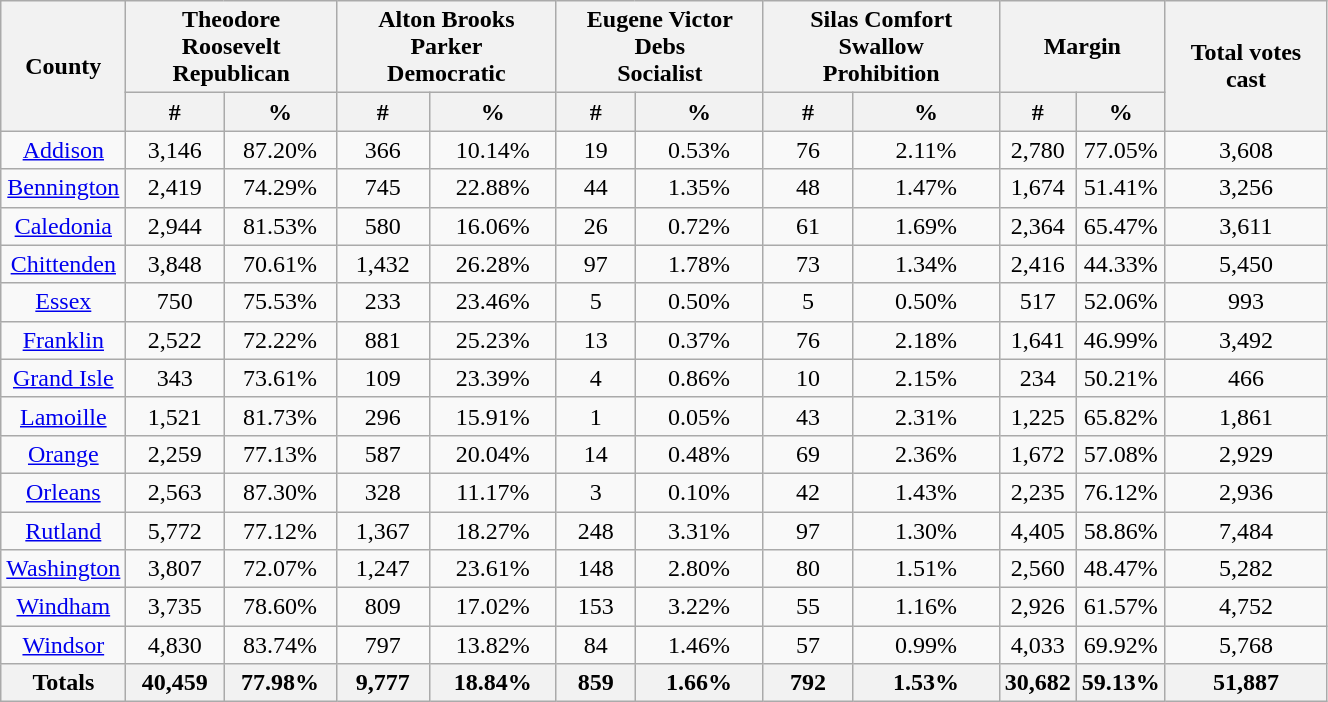<table width="70%"  class="wikitable sortable" style="text-align:center">
<tr>
<th colspan="1" rowspan="2">County</th>
<th style="text-align:center;" colspan="2">Theodore Roosevelt<br>Republican</th>
<th style="text-align:center;" colspan="2">Alton Brooks Parker<br>Democratic</th>
<th style="text-align:center;" colspan="2">Eugene Victor Debs<br>Socialist</th>
<th style="text-align:center;" colspan="2">Silas Comfort Swallow<br>Prohibition</th>
<th style="text-align:center;" colspan="2">Margin</th>
<th colspan="1" rowspan="2" style="text-align:center;">Total votes cast</th>
</tr>
<tr>
<th style="text-align:center;" data-sort-type="number">#</th>
<th style="text-align:center;" data-sort-type="number">%</th>
<th style="text-align:center;" data-sort-type="number">#</th>
<th style="text-align:center;" data-sort-type="number">%</th>
<th style="text-align:center;" data-sort-type="number">#</th>
<th style="text-align:center;" data-sort-type="number">%</th>
<th style="text-align:center;" data-sort-type="number">#</th>
<th style="text-align:center;" data-sort-type="number">%</th>
<th style="text-align:center;" data-sort-type="number">#</th>
<th style="text-align:center;" data-sort-type="number">%</th>
</tr>
<tr style="text-align:center;">
<td><a href='#'>Addison</a></td>
<td>3,146</td>
<td>87.20%</td>
<td>366</td>
<td>10.14%</td>
<td>19</td>
<td>0.53%</td>
<td>76</td>
<td>2.11%</td>
<td>2,780</td>
<td>77.05%</td>
<td>3,608</td>
</tr>
<tr style="text-align:center;">
<td><a href='#'>Bennington</a></td>
<td>2,419</td>
<td>74.29%</td>
<td>745</td>
<td>22.88%</td>
<td>44</td>
<td>1.35%</td>
<td>48</td>
<td>1.47%</td>
<td>1,674</td>
<td>51.41%</td>
<td>3,256</td>
</tr>
<tr style="text-align:center;">
<td><a href='#'>Caledonia</a></td>
<td>2,944</td>
<td>81.53%</td>
<td>580</td>
<td>16.06%</td>
<td>26</td>
<td>0.72%</td>
<td>61</td>
<td>1.69%</td>
<td>2,364</td>
<td>65.47%</td>
<td>3,611</td>
</tr>
<tr style="text-align:center;">
<td><a href='#'>Chittenden</a></td>
<td>3,848</td>
<td>70.61%</td>
<td>1,432</td>
<td>26.28%</td>
<td>97</td>
<td>1.78%</td>
<td>73</td>
<td>1.34%</td>
<td>2,416</td>
<td>44.33%</td>
<td>5,450</td>
</tr>
<tr style="text-align:center;">
<td><a href='#'>Essex</a></td>
<td>750</td>
<td>75.53%</td>
<td>233</td>
<td>23.46%</td>
<td>5</td>
<td>0.50%</td>
<td>5</td>
<td>0.50%</td>
<td>517</td>
<td>52.06%</td>
<td>993</td>
</tr>
<tr style="text-align:center;">
<td><a href='#'>Franklin</a></td>
<td>2,522</td>
<td>72.22%</td>
<td>881</td>
<td>25.23%</td>
<td>13</td>
<td>0.37%</td>
<td>76</td>
<td>2.18%</td>
<td>1,641</td>
<td>46.99%</td>
<td>3,492</td>
</tr>
<tr style="text-align:center;">
<td><a href='#'>Grand Isle</a></td>
<td>343</td>
<td>73.61%</td>
<td>109</td>
<td>23.39%</td>
<td>4</td>
<td>0.86%</td>
<td>10</td>
<td>2.15%</td>
<td>234</td>
<td>50.21%</td>
<td>466</td>
</tr>
<tr style="text-align:center;">
<td><a href='#'>Lamoille</a></td>
<td>1,521</td>
<td>81.73%</td>
<td>296</td>
<td>15.91%</td>
<td>1</td>
<td>0.05%</td>
<td>43</td>
<td>2.31%</td>
<td>1,225</td>
<td>65.82%</td>
<td>1,861</td>
</tr>
<tr style="text-align:center;">
<td><a href='#'>Orange</a></td>
<td>2,259</td>
<td>77.13%</td>
<td>587</td>
<td>20.04%</td>
<td>14</td>
<td>0.48%</td>
<td>69</td>
<td>2.36%</td>
<td>1,672</td>
<td>57.08%</td>
<td>2,929</td>
</tr>
<tr style="text-align:center;">
<td><a href='#'>Orleans</a></td>
<td>2,563</td>
<td>87.30%</td>
<td>328</td>
<td>11.17%</td>
<td>3</td>
<td>0.10%</td>
<td>42</td>
<td>1.43%</td>
<td>2,235</td>
<td>76.12%</td>
<td>2,936</td>
</tr>
<tr style="text-align:center;">
<td><a href='#'>Rutland</a></td>
<td>5,772</td>
<td>77.12%</td>
<td>1,367</td>
<td>18.27%</td>
<td>248</td>
<td>3.31%</td>
<td>97</td>
<td>1.30%</td>
<td>4,405</td>
<td>58.86%</td>
<td>7,484</td>
</tr>
<tr style="text-align:center;">
<td><a href='#'>Washington</a></td>
<td>3,807</td>
<td>72.07%</td>
<td>1,247</td>
<td>23.61%</td>
<td>148</td>
<td>2.80%</td>
<td>80</td>
<td>1.51%</td>
<td>2,560</td>
<td>48.47%</td>
<td>5,282</td>
</tr>
<tr style="text-align:center;">
<td><a href='#'>Windham</a></td>
<td>3,735</td>
<td>78.60%</td>
<td>809</td>
<td>17.02%</td>
<td>153</td>
<td>3.22%</td>
<td>55</td>
<td>1.16%</td>
<td>2,926</td>
<td>61.57%</td>
<td>4,752</td>
</tr>
<tr style="text-align:center;">
<td><a href='#'>Windsor</a></td>
<td>4,830</td>
<td>83.74%</td>
<td>797</td>
<td>13.82%</td>
<td>84</td>
<td>1.46%</td>
<td>57</td>
<td>0.99%</td>
<td>4,033</td>
<td>69.92%</td>
<td>5,768</td>
</tr>
<tr style="text-align:center;">
<th>Totals</th>
<th>40,459</th>
<th>77.98%</th>
<th>9,777</th>
<th>18.84%</th>
<th>859</th>
<th>1.66%</th>
<th>792</th>
<th>1.53%</th>
<th>30,682</th>
<th>59.13%</th>
<th>51,887</th>
</tr>
</table>
